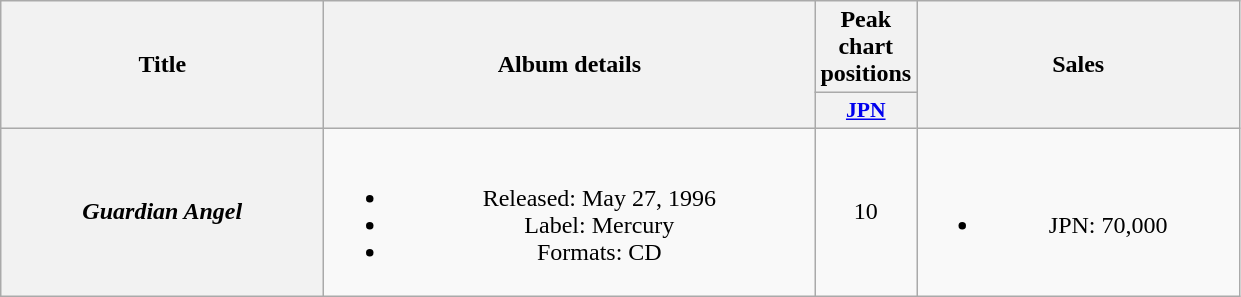<table class="wikitable plainrowheaders" style="text-align:center;" border="1">
<tr>
<th scope="col" rowspan="2" style="width:13em;">Title</th>
<th scope="col" rowspan="2" style="width:20em;">Album details</th>
<th scope="col" colspan="1">Peak chart positions</th>
<th scope="col" rowspan="2" style="width:13em;">Sales</th>
</tr>
<tr>
<th scope="col" style="width:2.5em;font-size:90%;"><a href='#'>JPN</a></th>
</tr>
<tr>
<th scope="row"><em>Guardian Angel</em></th>
<td><br><ul><li>Released: May 27, 1996</li><li>Label: Mercury</li><li>Formats: CD</li></ul></td>
<td>10</td>
<td><br><ul><li>JPN: 70,000</li></ul></td>
</tr>
</table>
